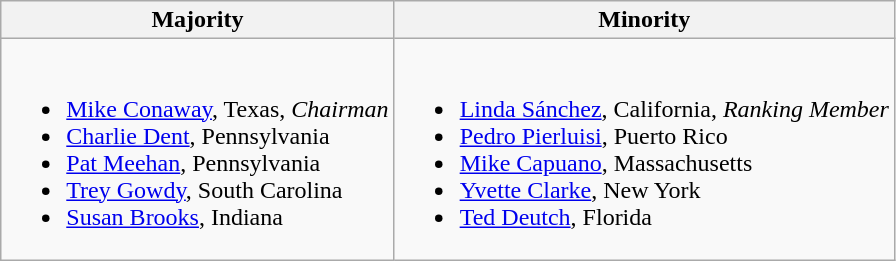<table class=wikitable>
<tr>
<th>Majority</th>
<th>Minority</th>
</tr>
<tr>
<td><br><ul><li><a href='#'>Mike Conaway</a>, Texas, <em>Chairman</em></li><li><a href='#'>Charlie Dent</a>, Pennsylvania</li><li><a href='#'>Pat Meehan</a>, Pennsylvania</li><li><a href='#'>Trey Gowdy</a>, South Carolina</li><li><a href='#'>Susan Brooks</a>, Indiana</li></ul></td>
<td><br><ul><li><a href='#'>Linda Sánchez</a>, California, <em>Ranking Member</em></li><li><a href='#'>Pedro Pierluisi</a>, Puerto Rico</li><li><a href='#'>Mike Capuano</a>, Massachusetts</li><li><a href='#'>Yvette Clarke</a>, New York</li><li><a href='#'>Ted Deutch</a>, Florida</li></ul></td>
</tr>
</table>
